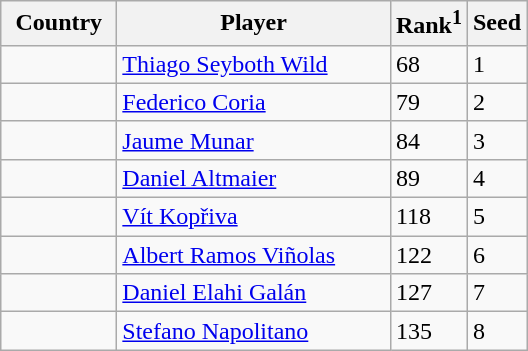<table class="sortable wikitable">
<tr>
<th width="70">Country</th>
<th width="175">Player</th>
<th>Rank<sup>1</sup></th>
<th>Seed</th>
</tr>
<tr>
<td></td>
<td><a href='#'>Thiago Seyboth Wild</a></td>
<td>68</td>
<td>1</td>
</tr>
<tr>
<td></td>
<td><a href='#'>Federico Coria</a></td>
<td>79</td>
<td>2</td>
</tr>
<tr>
<td></td>
<td><a href='#'>Jaume Munar</a></td>
<td>84</td>
<td>3</td>
</tr>
<tr>
<td></td>
<td><a href='#'>Daniel Altmaier</a></td>
<td>89</td>
<td>4</td>
</tr>
<tr>
<td></td>
<td><a href='#'>Vít Kopřiva</a></td>
<td>118</td>
<td>5</td>
</tr>
<tr>
<td></td>
<td><a href='#'>Albert Ramos Viñolas</a></td>
<td>122</td>
<td>6</td>
</tr>
<tr>
<td></td>
<td><a href='#'>Daniel Elahi Galán</a></td>
<td>127</td>
<td>7</td>
</tr>
<tr>
<td></td>
<td><a href='#'>Stefano Napolitano</a></td>
<td>135</td>
<td>8</td>
</tr>
</table>
